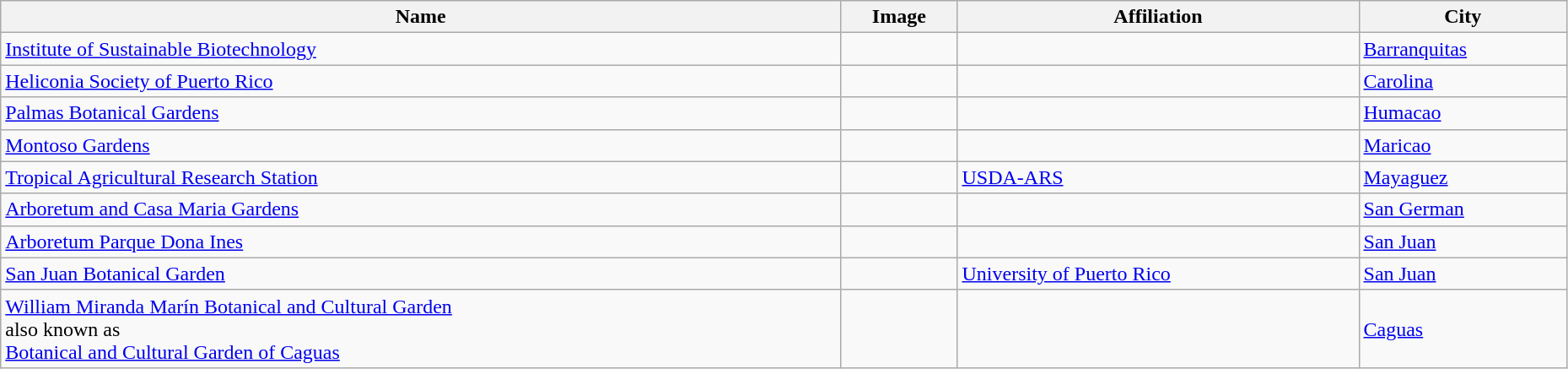<table class="wikitable" style="width:98%">
<tr>
<th>Name</th>
<th>Image</th>
<th>Affiliation</th>
<th>City</th>
</tr>
<tr>
<td><a href='#'>Institute of Sustainable Biotechnology</a></td>
<td></td>
<td></td>
<td><a href='#'>Barranquitas</a></td>
</tr>
<tr>
<td><a href='#'>Heliconia Society of Puerto Rico</a></td>
<td></td>
<td></td>
<td><a href='#'>Carolina</a></td>
</tr>
<tr>
<td><a href='#'>Palmas Botanical Gardens</a></td>
<td></td>
<td></td>
<td><a href='#'>Humacao</a></td>
</tr>
<tr>
<td><a href='#'>Montoso Gardens</a></td>
<td></td>
<td></td>
<td><a href='#'>Maricao</a></td>
</tr>
<tr>
<td><a href='#'>Tropical Agricultural Research Station</a></td>
<td></td>
<td><a href='#'>USDA-ARS</a></td>
<td><a href='#'>Mayaguez</a></td>
</tr>
<tr>
<td><a href='#'>Arboretum and Casa Maria Gardens</a></td>
<td></td>
<td></td>
<td><a href='#'>San German</a></td>
</tr>
<tr>
<td><a href='#'>Arboretum Parque Dona Ines</a></td>
<td></td>
<td></td>
<td><a href='#'>San Juan</a></td>
</tr>
<tr>
<td><a href='#'>San Juan Botanical Garden</a></td>
<td></td>
<td><a href='#'>University of Puerto Rico</a></td>
<td><a href='#'>San Juan</a></td>
</tr>
<tr>
<td><a href='#'>William Miranda Marín Botanical and Cultural Garden</a> <br>also known as <br><a href='#'>Botanical and Cultural Garden of Caguas</a></td>
<td></td>
<td></td>
<td><a href='#'>Caguas</a></td>
</tr>
</table>
